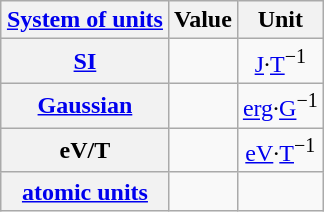<table class="wikitable" align="right" style="text-align:center">
<tr>
<th><a href='#'>System of units</a></th>
<th>Value</th>
<th>Unit</th>
</tr>
<tr>
<th><a href='#'>SI</a></th>
<td></td>
<td><a href='#'>J</a>·<a href='#'>T</a><sup>−1</sup></td>
</tr>
<tr>
<th><a href='#'>Gaussian</a></th>
<td></td>
<td><a href='#'>erg</a>·<a href='#'>G</a><sup>−1</sup></td>
</tr>
<tr>
<th>eV/T</th>
<td></td>
<td><a href='#'>eV</a>·<a href='#'>T</a><sup>−1</sup></td>
</tr>
<tr>
<th><a href='#'>atomic units</a></th>
<td></td>
<td></td>
</tr>
</table>
